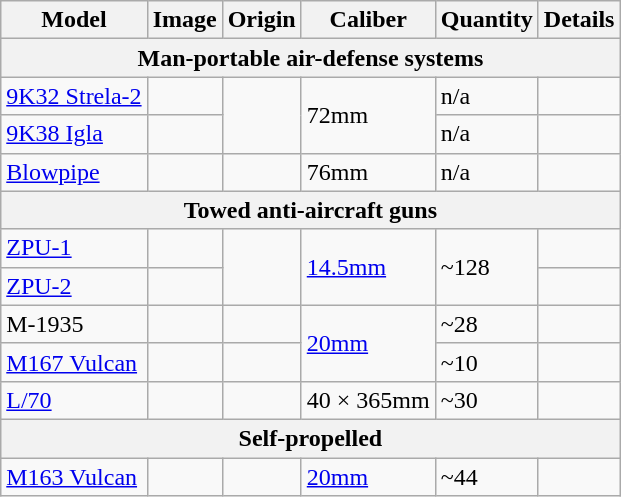<table class="wikitable">
<tr>
<th>Model</th>
<th>Image</th>
<th>Origin</th>
<th>Caliber</th>
<th>Quantity</th>
<th>Details</th>
</tr>
<tr>
<th colspan="6">Man-portable air-defense systems</th>
</tr>
<tr>
<td><a href='#'>9K32 Strela-2</a></td>
<td></td>
<td rowspan="2"></td>
<td rowspan="2">72mm</td>
<td>n/a</td>
<td></td>
</tr>
<tr>
<td><a href='#'>9K38 Igla</a></td>
<td></td>
<td>n/a</td>
<td></td>
</tr>
<tr>
<td><a href='#'>Blowpipe</a></td>
<td></td>
<td></td>
<td>76mm</td>
<td>n/a</td>
<td></td>
</tr>
<tr>
<th colspan="6">Towed anti-aircraft guns</th>
</tr>
<tr>
<td><a href='#'>ZPU-1</a></td>
<td></td>
<td rowspan="2"></td>
<td rowspan="2"><a href='#'>14.5mm</a></td>
<td rowspan="2">~128</td>
<td></td>
</tr>
<tr>
<td><a href='#'>ZPU-2</a></td>
<td></td>
<td></td>
</tr>
<tr>
<td>M-1935</td>
<td></td>
<td></td>
<td rowspan="2"><a href='#'>20mm</a></td>
<td>~28</td>
<td></td>
</tr>
<tr>
<td><a href='#'>M167 Vulcan</a></td>
<td></td>
<td></td>
<td>~10</td>
<td></td>
</tr>
<tr>
<td><a href='#'>L/70</a></td>
<td></td>
<td></td>
<td>40 × 365mm</td>
<td>~30</td>
<td></td>
</tr>
<tr>
<th colspan="6">Self-propelled</th>
</tr>
<tr>
<td><a href='#'>M163 Vulcan</a></td>
<td></td>
<td></td>
<td><a href='#'>20mm</a></td>
<td>~44</td>
<td></td>
</tr>
</table>
